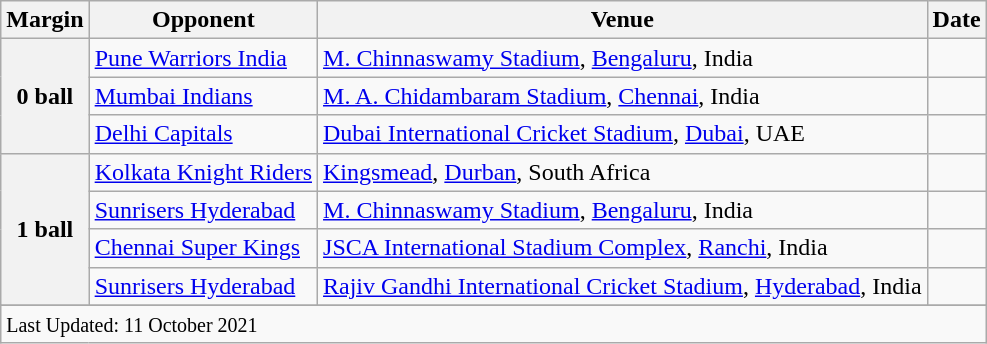<table class="wikitable">
<tr>
<th>Margin</th>
<th>Opponent</th>
<th>Venue</th>
<th>Date</th>
</tr>
<tr>
<th rowspan=3>0 ball</th>
<td><a href='#'>Pune Warriors India</a></td>
<td><a href='#'>M. Chinnaswamy Stadium</a>, <a href='#'>Bengaluru</a>, India</td>
<td></td>
</tr>
<tr>
<td><a href='#'>Mumbai Indians</a></td>
<td><a href='#'>M. A. Chidambaram Stadium</a>, <a href='#'>Chennai</a>, India</td>
<td></td>
</tr>
<tr>
<td><a href='#'>Delhi Capitals</a></td>
<td><a href='#'>Dubai International Cricket Stadium</a>, <a href='#'>Dubai</a>, UAE</td>
<td></td>
</tr>
<tr>
<th rowspan=4>1 ball</th>
<td><a href='#'>Kolkata Knight Riders</a></td>
<td><a href='#'>Kingsmead</a>, <a href='#'>Durban</a>, South Africa</td>
<td></td>
</tr>
<tr>
<td><a href='#'>Sunrisers Hyderabad</a></td>
<td><a href='#'>M. Chinnaswamy Stadium</a>, <a href='#'>Bengaluru</a>, India</td>
<td></td>
</tr>
<tr>
<td><a href='#'>Chennai Super Kings</a></td>
<td><a href='#'>JSCA International Stadium Complex</a>, <a href='#'>Ranchi</a>, India</td>
<td></td>
</tr>
<tr>
<td><a href='#'>Sunrisers Hyderabad</a></td>
<td><a href='#'>Rajiv Gandhi International Cricket Stadium</a>, <a href='#'>Hyderabad</a>, India</td>
<td></td>
</tr>
<tr>
</tr>
<tr class=sortbottom>
<td colspan=5><small>Last Updated: 11 October 2021</small></td>
</tr>
</table>
